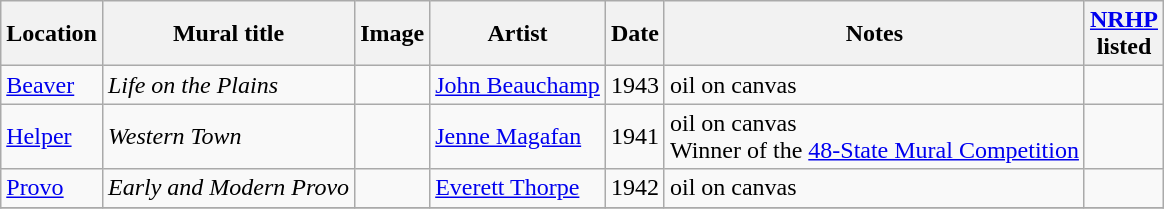<table class="wikitable sortable">
<tr>
<th>Location</th>
<th>Mural title</th>
<th>Image</th>
<th>Artist</th>
<th>Date</th>
<th>Notes</th>
<th><a href='#'>NRHP</a><br>listed</th>
</tr>
<tr>
<td><a href='#'>Beaver</a></td>
<td><em>Life on the Plains</em></td>
<td></td>
<td><a href='#'>John Beauchamp</a></td>
<td>1943</td>
<td>oil on canvas</td>
<td></td>
</tr>
<tr>
<td><a href='#'>Helper</a></td>
<td><em>Western Town</em></td>
<td></td>
<td><a href='#'>Jenne Magafan</a></td>
<td>1941</td>
<td>oil on canvas<br>Winner of the <a href='#'>48-State Mural Competition</a></td>
<td></td>
</tr>
<tr>
<td><a href='#'>Provo</a></td>
<td><em>Early and Modern Provo</em></td>
<td></td>
<td><a href='#'>Everett Thorpe</a></td>
<td>1942</td>
<td>oil on canvas</td>
<td></td>
</tr>
<tr>
</tr>
</table>
